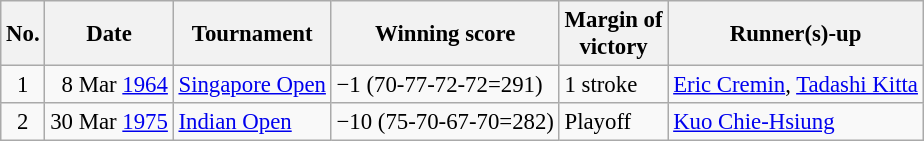<table class="wikitable" style="font-size:95%;">
<tr>
<th>No.</th>
<th>Date</th>
<th>Tournament</th>
<th>Winning score</th>
<th>Margin of<br>victory</th>
<th>Runner(s)-up</th>
</tr>
<tr>
<td align=center>1</td>
<td align=right>8 Mar <a href='#'>1964</a></td>
<td><a href='#'>Singapore Open</a></td>
<td>−1 (70-77-72-72=291)</td>
<td>1 stroke</td>
<td> <a href='#'>Eric Cremin</a>,  <a href='#'>Tadashi Kitta</a></td>
</tr>
<tr>
<td align=center>2</td>
<td align=right>30 Mar <a href='#'>1975</a></td>
<td><a href='#'>Indian Open</a></td>
<td>−10 (75-70-67-70=282)</td>
<td>Playoff</td>
<td> <a href='#'>Kuo Chie-Hsiung</a></td>
</tr>
</table>
